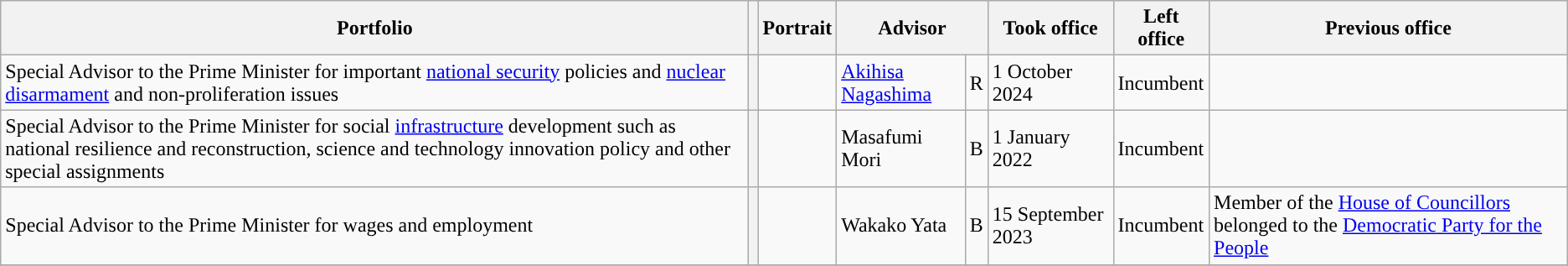<table class="wikitable">
<tr>
<th>Portfolio</th>
<th></th>
<th>Portrait</th>
<th colspan=2>Advisor</th>
<th>Took office</th>
<th>Left office</th>
<th>Previous office</th>
</tr>
<tr>
<td>Special Advisor to the Prime Minister for important <a href='#'>national security</a> policies and <a href='#'>nuclear disarmament</a> and non-proliferation issues</td>
<th style="color:inherit;background-color: "></th>
<td style="text-align:center;"></td>
<td><a href='#'>Akihisa Nagashima</a></td>
<td>R</td>
<td>1 October 2024</td>
<td>Incumbent</td>
<td></td>
</tr>
<tr>
<td>Special Advisor to the Prime Minister for social <a href='#'>infrastructure</a> development such as national resilience and reconstruction, science and technology innovation policy and other special assignments</td>
<th></th>
<td style="text-align:center;"></td>
<td>Masafumi Mori</td>
<td>B</td>
<td>1 January 2022</td>
<td>Incumbent</td>
<td></td>
</tr>
<tr>
<td>Special Advisor to the Prime Minister for wages and employment</td>
<th></th>
<td style="text-align:center;"></td>
<td>Wakako Yata</td>
<td>B</td>
<td>15 September 2023</td>
<td>Incumbent</td>
<td>Member of the <a href='#'>House of Councillors</a> belonged to the <a href='#'>Democratic Party for the People</a></td>
</tr>
<tr>
</tr>
</table>
